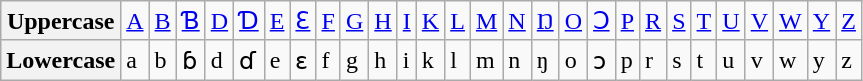<table class="wikitable">
<tr>
<th>Uppercase</th>
<td><a href='#'>A</a></td>
<td><a href='#'>B</a></td>
<td><a href='#'>Ɓ</a></td>
<td><a href='#'>D</a></td>
<td><a href='#'>Ɗ</a></td>
<td><a href='#'>E</a></td>
<td><a href='#'>Ɛ</a></td>
<td><a href='#'>F</a></td>
<td><a href='#'>G</a></td>
<td><a href='#'>H</a></td>
<td><a href='#'>I</a></td>
<td><a href='#'>K</a></td>
<td><a href='#'>L</a></td>
<td><a href='#'>M</a></td>
<td><a href='#'>N</a></td>
<td><a href='#'>Ŋ</a></td>
<td><a href='#'>O</a></td>
<td><a href='#'>Ɔ</a></td>
<td><a href='#'>P</a></td>
<td><a href='#'>R</a></td>
<td><a href='#'>S</a></td>
<td><a href='#'>T</a></td>
<td><a href='#'>U</a></td>
<td><a href='#'>V</a></td>
<td><a href='#'>W</a></td>
<td><a href='#'>Y</a></td>
<td><a href='#'>Z</a></td>
</tr>
<tr>
<th>Lowercase</th>
<td>a</td>
<td>b</td>
<td>ɓ</td>
<td>d</td>
<td>ɗ</td>
<td>e</td>
<td>ɛ</td>
<td>f</td>
<td>g</td>
<td>h</td>
<td>i</td>
<td>k</td>
<td>l</td>
<td>m</td>
<td>n</td>
<td>ŋ</td>
<td>o</td>
<td>ɔ</td>
<td>p</td>
<td>r</td>
<td>s</td>
<td>t</td>
<td>u</td>
<td>v</td>
<td>w</td>
<td>y</td>
<td>z</td>
</tr>
</table>
